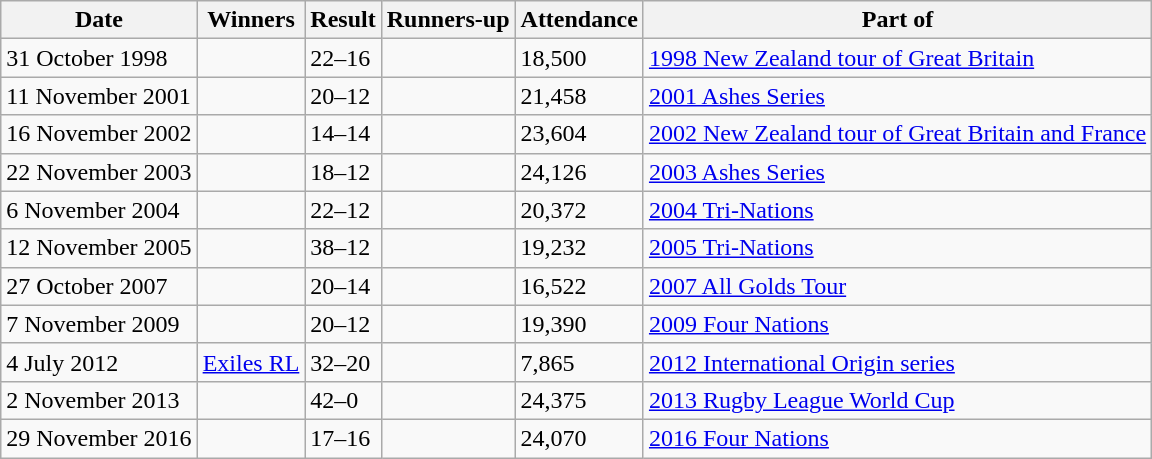<table class="wikitable">
<tr>
<th>Date</th>
<th>Winners</th>
<th>Result</th>
<th>Runners-up</th>
<th>Attendance</th>
<th>Part of</th>
</tr>
<tr>
<td>31 October 1998</td>
<td></td>
<td>22–16</td>
<td></td>
<td>18,500</td>
<td><a href='#'>1998 New Zealand tour of Great Britain</a></td>
</tr>
<tr>
<td>11 November 2001</td>
<td></td>
<td>20–12</td>
<td></td>
<td>21,458</td>
<td><a href='#'>2001 Ashes Series</a></td>
</tr>
<tr>
<td>16 November 2002</td>
<td></td>
<td>14–14</td>
<td></td>
<td>23,604</td>
<td><a href='#'>2002 New Zealand tour of Great Britain and France</a></td>
</tr>
<tr>
<td>22 November 2003</td>
<td></td>
<td>18–12</td>
<td></td>
<td>24,126</td>
<td><a href='#'>2003 Ashes Series</a></td>
</tr>
<tr>
<td>6 November 2004</td>
<td></td>
<td>22–12</td>
<td></td>
<td>20,372</td>
<td><a href='#'>2004 Tri-Nations</a></td>
</tr>
<tr>
<td>12 November 2005</td>
<td></td>
<td>38–12</td>
<td></td>
<td>19,232</td>
<td><a href='#'>2005 Tri-Nations</a></td>
</tr>
<tr>
<td>27 October 2007</td>
<td></td>
<td>20–14</td>
<td></td>
<td>16,522</td>
<td><a href='#'>2007 All Golds Tour</a></td>
</tr>
<tr>
<td>7 November 2009</td>
<td></td>
<td>20–12</td>
<td></td>
<td>19,390</td>
<td><a href='#'>2009 Four Nations</a></td>
</tr>
<tr>
<td>4 July 2012</td>
<td><a href='#'>Exiles RL</a></td>
<td>32–20</td>
<td></td>
<td>7,865</td>
<td><a href='#'>2012 International Origin series</a></td>
</tr>
<tr>
<td>2 November 2013</td>
<td></td>
<td>42–0</td>
<td></td>
<td>24,375</td>
<td><a href='#'>2013 Rugby League World Cup</a></td>
</tr>
<tr>
<td>29 November 2016</td>
<td></td>
<td>17–16</td>
<td></td>
<td>24,070</td>
<td><a href='#'>2016 Four Nations</a></td>
</tr>
</table>
